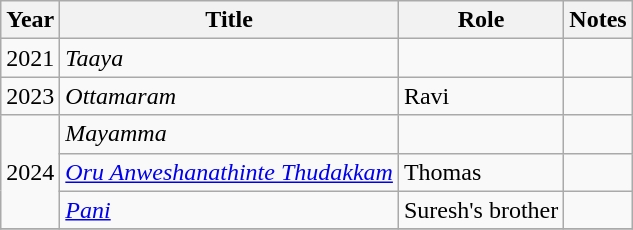<table class="wikitable sortable">
<tr>
<th>Year</th>
<th>Title</th>
<th>Role</th>
<th class="unsortable">Notes</th>
</tr>
<tr>
<td>2021</td>
<td><em>Taaya</em></td>
<td></td>
<td></td>
</tr>
<tr>
<td>2023</td>
<td><em>Ottamaram</em></td>
<td>Ravi</td>
<td></td>
</tr>
<tr>
<td rowspan=3>2024</td>
<td><em>Mayamma</em></td>
<td></td>
<td></td>
</tr>
<tr>
<td><em><a href='#'>Oru Anweshanathinte Thudakkam</a></em></td>
<td>Thomas</td>
<td></td>
</tr>
<tr>
<td><em><a href='#'>Pani</a></em></td>
<td>Suresh's brother</td>
<td></td>
</tr>
<tr>
</tr>
</table>
